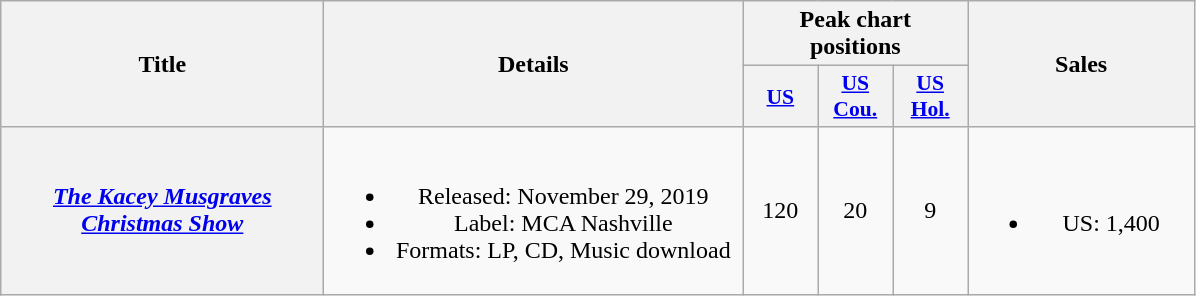<table class="wikitable plainrowheaders" style="text-align:center">
<tr>
<th scope="col" rowspan="2" style="width:13em;">Title</th>
<th scope="col" rowspan="2" style="width:17em;">Details</th>
<th scope="col" colspan="3">Peak chart<br>positions</th>
<th scope="col" rowspan="2" style="width:9em;">Sales</th>
</tr>
<tr>
<th scope="col" style="width:3em;font-size:90%;"><a href='#'>US</a><br></th>
<th scope="col" style="width:3em;font-size:90%;"><a href='#'>US<br>Cou.</a><br></th>
<th scope="col" style="width:3em;font-size:90%;"><a href='#'>US<br>Hol.</a><br></th>
</tr>
<tr>
<th scope="row"><em><a href='#'>The Kacey Musgraves Christmas Show</a></em></th>
<td><br><ul><li>Released: November 29, 2019</li><li>Label: MCA Nashville</li><li>Formats: LP, CD, Music download</li></ul></td>
<td>120</td>
<td>20</td>
<td>9</td>
<td><br><ul><li>US: 1,400</li></ul></td>
</tr>
</table>
